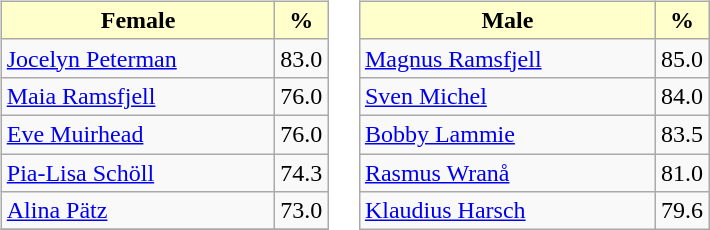<table>
<tr>
<td valign=top><br><table class="wikitable">
<tr>
<th style="background:#ffc; width:175px;">Female</th>
<th style="background:#ffc;">%</th>
</tr>
<tr>
<td> <a href='#'>Jocelyn Peterman</a></td>
<td>83.0</td>
</tr>
<tr>
<td> <a href='#'>Maia Ramsfjell</a></td>
<td>76.0</td>
</tr>
<tr>
<td> <a href='#'>Eve Muirhead</a></td>
<td>76.0</td>
</tr>
<tr>
<td> <a href='#'>Pia-Lisa Schöll</a></td>
<td>74.3</td>
</tr>
<tr>
<td> <a href='#'>Alina Pätz</a></td>
<td>73.0</td>
</tr>
<tr>
</tr>
</table>
</td>
<td valign=top><br><table class="wikitable">
<tr>
<th style="background:#ffc; width:190px;">Male</th>
<th style="background:#ffc;">%</th>
</tr>
<tr>
<td> <a href='#'>Magnus Ramsfjell</a></td>
<td>85.0</td>
</tr>
<tr>
<td> <a href='#'>Sven Michel</a></td>
<td>84.0</td>
</tr>
<tr>
<td> <a href='#'>Bobby Lammie</a></td>
<td>83.5</td>
</tr>
<tr>
<td> <a href='#'>Rasmus Wranå</a></td>
<td>81.0</td>
</tr>
<tr>
<td> <a href='#'>Klaudius Harsch</a></td>
<td>79.6</td>
</tr>
</table>
</td>
</tr>
</table>
